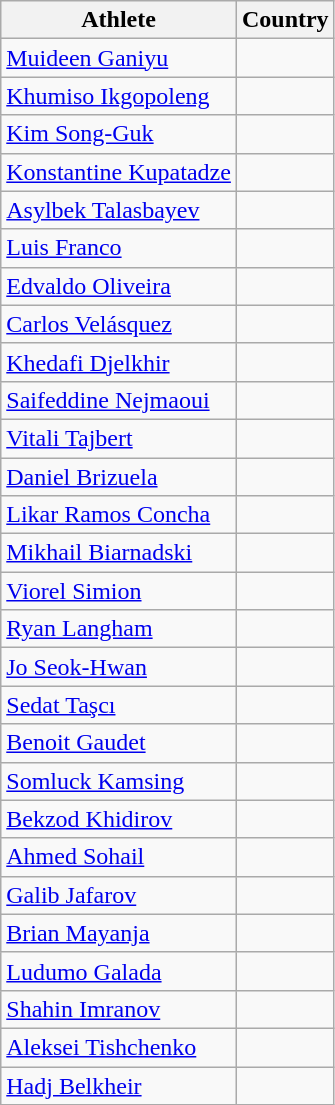<table class="wikitable sortable" style="text-align:center">
<tr>
<th>Athlete</th>
<th>Country</th>
</tr>
<tr>
<td align="left"><a href='#'>Muideen Ganiyu</a></td>
<td></td>
</tr>
<tr>
<td align="left"><a href='#'>Khumiso Ikgopoleng</a></td>
<td></td>
</tr>
<tr>
<td align="left"><a href='#'>Kim Song-Guk</a></td>
<td></td>
</tr>
<tr>
<td align="left"><a href='#'>Konstantine Kupatadze</a></td>
<td></td>
</tr>
<tr>
<td align="left"><a href='#'>Asylbek Talasbayev</a></td>
<td></td>
</tr>
<tr>
<td align="left"><a href='#'>Luis Franco</a></td>
<td></td>
</tr>
<tr>
<td align="left"><a href='#'>Edvaldo Oliveira</a></td>
<td></td>
</tr>
<tr>
<td align="left"><a href='#'>Carlos Velásquez</a></td>
<td></td>
</tr>
<tr>
<td align="left"><a href='#'>Khedafi Djelkhir</a></td>
<td></td>
</tr>
<tr>
<td align="left"><a href='#'>Saifeddine Nejmaoui</a></td>
<td></td>
</tr>
<tr>
<td align="left"><a href='#'>Vitali Tajbert</a></td>
<td></td>
</tr>
<tr>
<td align="left"><a href='#'>Daniel Brizuela</a></td>
<td></td>
</tr>
<tr>
<td align="left"><a href='#'>Likar Ramos Concha</a></td>
<td></td>
</tr>
<tr>
<td align="left"><a href='#'>Mikhail Biarnadski</a></td>
<td></td>
</tr>
<tr>
<td align="left"><a href='#'>Viorel Simion</a></td>
<td></td>
</tr>
<tr>
<td align="left"><a href='#'>Ryan Langham</a></td>
<td></td>
</tr>
<tr>
<td align="left"><a href='#'>Jo Seok-Hwan</a></td>
<td></td>
</tr>
<tr>
<td align="left"><a href='#'>Sedat Taşcı </a></td>
<td></td>
</tr>
<tr>
<td align="left"><a href='#'>Benoit Gaudet</a></td>
<td></td>
</tr>
<tr>
<td align="left"><a href='#'>Somluck Kamsing</a></td>
<td></td>
</tr>
<tr>
<td align="left"><a href='#'>Bekzod Khidirov</a></td>
<td></td>
</tr>
<tr>
<td align="left"><a href='#'>Ahmed Sohail</a></td>
<td></td>
</tr>
<tr>
<td align="left"><a href='#'>Galib Jafarov</a></td>
<td></td>
</tr>
<tr>
<td align="left"><a href='#'>Brian Mayanja</a></td>
<td></td>
</tr>
<tr>
<td align="left"><a href='#'>Ludumo Galada</a></td>
<td></td>
</tr>
<tr>
<td align="left"><a href='#'>Shahin Imranov</a></td>
<td></td>
</tr>
<tr>
<td align="left"><a href='#'>Aleksei Tishchenko</a></td>
<td></td>
</tr>
<tr>
<td align="left"><a href='#'>Hadj Belkheir</a></td>
<td></td>
</tr>
</table>
